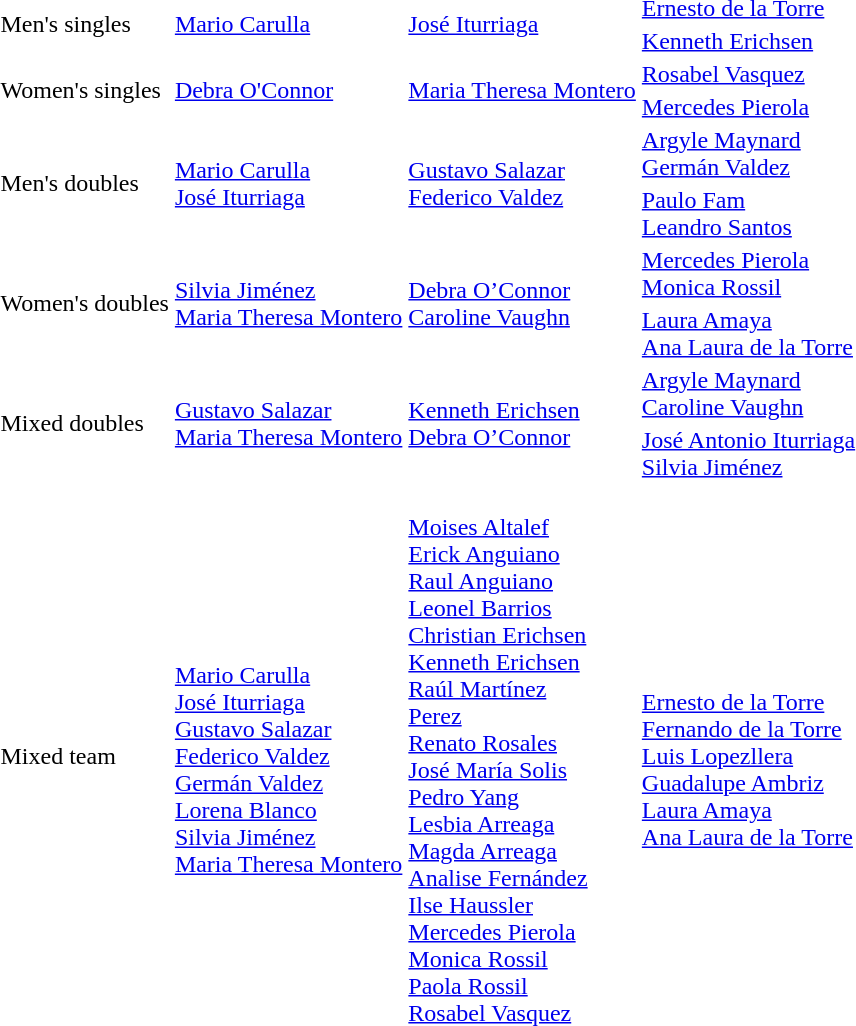<table>
<tr>
<td rowspan="2">Men's singles</td>
<td rowspan="2"> <a href='#'>Mario Carulla</a></td>
<td rowspan="2"> <a href='#'>José Iturriaga</a></td>
<td> <a href='#'>Ernesto de la Torre</a></td>
</tr>
<tr>
<td> <a href='#'>Kenneth Erichsen</a></td>
</tr>
<tr>
<td rowspan="2">Women's singles</td>
<td rowspan="2"> <a href='#'>Debra O'Connor</a></td>
<td rowspan="2"> <a href='#'>Maria Theresa Montero</a></td>
<td> <a href='#'>Rosabel Vasquez</a></td>
</tr>
<tr>
<td> <a href='#'>Mercedes Pierola</a></td>
</tr>
<tr>
<td rowspan="2">Men's doubles</td>
<td rowspan="2"> <a href='#'>Mario Carulla</a><br> <a href='#'>José Iturriaga</a></td>
<td rowspan="2"> <a href='#'>Gustavo Salazar</a><br> <a href='#'>Federico Valdez</a></td>
<td> <a href='#'>Argyle Maynard</a><br> <a href='#'>Germán Valdez</a></td>
</tr>
<tr>
<td> <a href='#'>Paulo Fam</a><br> <a href='#'>Leandro Santos</a></td>
</tr>
<tr>
<td rowspan="2">Women's doubles</td>
<td rowspan="2"> <a href='#'>Silvia Jiménez</a><br> <a href='#'>Maria Theresa Montero</a></td>
<td rowspan="2"> <a href='#'>Debra O’Connor</a><br> <a href='#'>Caroline Vaughn</a></td>
<td> <a href='#'>Mercedes Pierola</a><br> <a href='#'>Monica Rossil</a></td>
</tr>
<tr>
<td> <a href='#'>Laura Amaya</a><br> <a href='#'>Ana Laura de la Torre</a></td>
</tr>
<tr>
<td rowspan="2">Mixed doubles</td>
<td rowspan="2"> <a href='#'>Gustavo Salazar</a> <br>  <a href='#'>Maria Theresa Montero</a></td>
<td rowspan="2"> <a href='#'>Kenneth Erichsen</a><br> <a href='#'>Debra O’Connor</a></td>
<td> <a href='#'>Argyle Maynard</a><br> <a href='#'>Caroline Vaughn</a></td>
</tr>
<tr>
<td> <a href='#'>José Antonio Iturriaga</a><br> <a href='#'>Silvia Jiménez</a></td>
</tr>
<tr>
<td>Mixed team</td>
<td><br><a href='#'>Mario Carulla</a><br><a href='#'>José Iturriaga</a><br><a href='#'>Gustavo Salazar</a><br><a href='#'>Federico Valdez</a><br><a href='#'>Germán Valdez</a><br><a href='#'>Lorena Blanco</a><br><a href='#'>Silvia Jiménez</a><br><a href='#'>Maria Theresa Montero</a></td>
<td><br><a href='#'>Moises Altalef</a><br><a href='#'>Erick Anguiano</a><br><a href='#'>Raul Anguiano</a><br><a href='#'>Leonel Barrios</a><br><a href='#'>Christian Erichsen</a><br><a href='#'>Kenneth Erichsen</a><br><a href='#'>Raúl Martínez</a><br><a href='#'>Perez</a><br><a href='#'>Renato Rosales</a><br><a href='#'>José María Solis</a><br><a href='#'>Pedro Yang</a><br><a href='#'>Lesbia Arreaga</a><br><a href='#'>Magda Arreaga</a><br><a href='#'>Analise Fernández</a><br><a href='#'>Ilse Haussler</a><br><a href='#'>Mercedes Pierola</a><br><a href='#'>Monica Rossil</a><br><a href='#'>Paola Rossil</a><br><a href='#'>Rosabel Vasquez</a></td>
<td><br><a href='#'>Ernesto de la Torre</a><br><a href='#'>Fernando de la Torre</a><br><a href='#'>Luis Lopezllera</a><br><a href='#'>Guadalupe Ambriz</a><br><a href='#'>Laura Amaya</a><br><a href='#'>Ana Laura de la Torre</a></td>
</tr>
</table>
